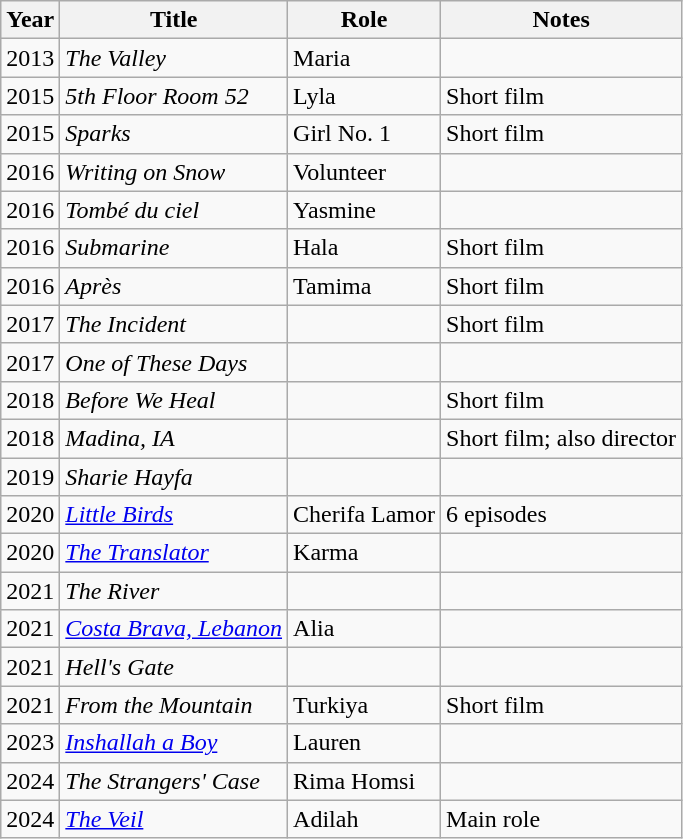<table class="wikitable sortable">
<tr>
<th>Year</th>
<th>Title</th>
<th>Role</th>
<th class="unsortable">Notes</th>
</tr>
<tr>
<td>2013</td>
<td><em>The Valley</em></td>
<td>Maria</td>
<td></td>
</tr>
<tr>
<td>2015</td>
<td><em>5th Floor Room 52</em></td>
<td>Lyla</td>
<td>Short film</td>
</tr>
<tr>
<td>2015</td>
<td><em>Sparks</em></td>
<td>Girl No. 1</td>
<td>Short film</td>
</tr>
<tr>
<td>2016</td>
<td><em>Writing on Snow</em></td>
<td>Volunteer</td>
<td></td>
</tr>
<tr>
<td>2016</td>
<td><em>Tombé du ciel</em></td>
<td>Yasmine</td>
<td></td>
</tr>
<tr>
<td>2016</td>
<td><em>Submarine</em></td>
<td>Hala</td>
<td>Short film</td>
</tr>
<tr>
<td>2016</td>
<td><em>Après</em></td>
<td>Tamima</td>
<td>Short film</td>
</tr>
<tr>
<td>2017</td>
<td><em>The Incident</em></td>
<td></td>
<td>Short film</td>
</tr>
<tr>
<td>2017</td>
<td><em>One of These Days</em></td>
<td></td>
<td></td>
</tr>
<tr>
<td>2018</td>
<td><em>Before We Heal</em></td>
<td></td>
<td>Short film</td>
</tr>
<tr>
<td>2018</td>
<td><em>Madina, IA</em></td>
<td></td>
<td>Short film; also director</td>
</tr>
<tr>
<td>2019</td>
<td><em>Sharie Hayfa</em></td>
<td></td>
<td></td>
</tr>
<tr>
<td>2020</td>
<td><em><a href='#'>Little Birds</a></em></td>
<td>Cherifa Lamor</td>
<td>6 episodes</td>
</tr>
<tr>
<td>2020</td>
<td><em><a href='#'>The Translator</a></em></td>
<td>Karma</td>
<td></td>
</tr>
<tr>
<td>2021</td>
<td><em>The River</em></td>
<td></td>
<td></td>
</tr>
<tr>
<td>2021</td>
<td><em><a href='#'>Costa Brava, Lebanon</a></em></td>
<td>Alia</td>
<td></td>
</tr>
<tr>
<td>2021</td>
<td><em>Hell's Gate</em></td>
<td></td>
<td></td>
</tr>
<tr>
<td>2021</td>
<td><em>From the Mountain</em></td>
<td>Turkiya</td>
<td>Short film</td>
</tr>
<tr>
<td>2023</td>
<td><em><a href='#'>Inshallah a Boy</a></em></td>
<td>Lauren</td>
<td></td>
</tr>
<tr>
<td>2024</td>
<td><em>The Strangers' Case</em></td>
<td>Rima Homsi</td>
<td></td>
</tr>
<tr>
<td>2024</td>
<td><em><a href='#'>The Veil</a></em></td>
<td>Adilah</td>
<td>Main role</td>
</tr>
</table>
